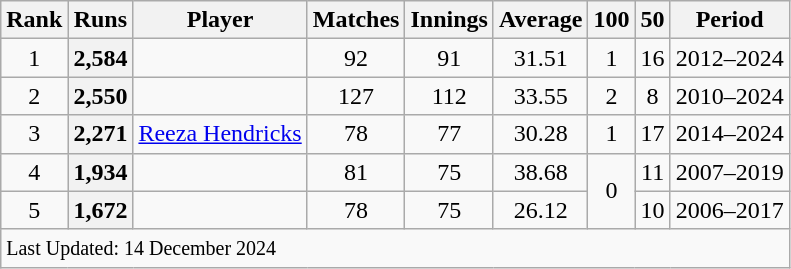<table class="wikitable plainrowheaders sortable">
<tr>
<th scope=col>Rank</th>
<th scope=col>Runs</th>
<th scope=col>Player</th>
<th scope=col>Matches</th>
<th scope=col>Innings</th>
<th scope=col>Average</th>
<th scope=col>100</th>
<th scope=col>50</th>
<th scope=col>Period</th>
</tr>
<tr>
<td align=center>1</td>
<th scope=row style=text-align:center;>2,584</th>
<td></td>
<td align=center>92</td>
<td align=center>91</td>
<td align=center>31.51</td>
<td align=center>1</td>
<td align=center>16</td>
<td>2012–2024</td>
</tr>
<tr>
<td align=center>2</td>
<th scope=row style=text-align:center;>2,550</th>
<td></td>
<td align=center>127</td>
<td align=center>112</td>
<td align=center>33.55</td>
<td align=center>2</td>
<td align=center>8</td>
<td>2010–2024</td>
</tr>
<tr>
<td align=center>3</td>
<th scope=row style=text-align:center;>2,271</th>
<td><a href='#'>Reeza Hendricks</a></td>
<td align=center>78</td>
<td align=center>77</td>
<td align=center>30.28</td>
<td align=center>1</td>
<td align=center>17</td>
<td>2014–2024</td>
</tr>
<tr>
<td align=center>4</td>
<th scope=row style=text-align:center;>1,934</th>
<td></td>
<td align=center>81</td>
<td align=center>75</td>
<td align=center>38.68</td>
<td align=center rowspan=2>0</td>
<td align=center>11</td>
<td>2007–2019</td>
</tr>
<tr>
<td align=center>5</td>
<th scope=row style=text-align:center;>1,672</th>
<td></td>
<td align=center>78</td>
<td align=center>75</td>
<td align=center>26.12</td>
<td align=center>10</td>
<td>2006–2017</td>
</tr>
<tr class=sortbottom>
<td colspan=9><small>Last Updated: 14 December 2024</small></td>
</tr>
</table>
